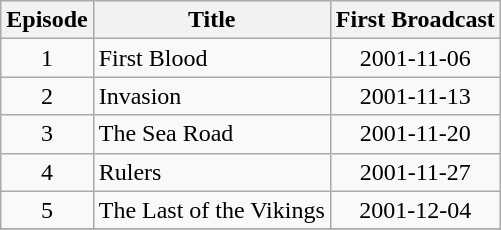<table class="wikitable">
<tr>
<th>Episode</th>
<th>Title</th>
<th>First Broadcast</th>
</tr>
<tr>
<td align="center">1</td>
<td>First Blood</td>
<td align="center">2001-11-06</td>
</tr>
<tr>
<td align="center">2</td>
<td>Invasion</td>
<td align="center">2001-11-13</td>
</tr>
<tr>
<td align="center">3</td>
<td>The Sea Road</td>
<td align="center">2001-11-20</td>
</tr>
<tr>
<td align="center">4</td>
<td>Rulers</td>
<td align="center">2001-11-27</td>
</tr>
<tr>
<td align="center">5</td>
<td>The Last of the Vikings</td>
<td align="center">2001-12-04</td>
</tr>
<tr>
</tr>
</table>
